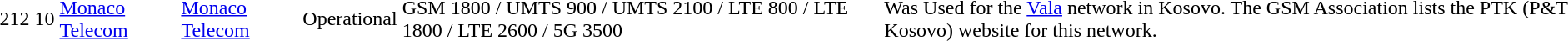<table>
<tr>
<td>212</td>
<td>10</td>
<td><a href='#'>Monaco Telecom</a></td>
<td><a href='#'>Monaco Telecom</a></td>
<td>Operational</td>
<td>GSM 1800 / UMTS 900 / UMTS 2100 / LTE 800 / LTE 1800 / LTE 2600 / 5G 3500</td>
<td>Was Used for the <a href='#'>Vala</a> network in Kosovo. The GSM Association lists the PTK (P&T Kosovo) website for this network.</td>
</tr>
</table>
